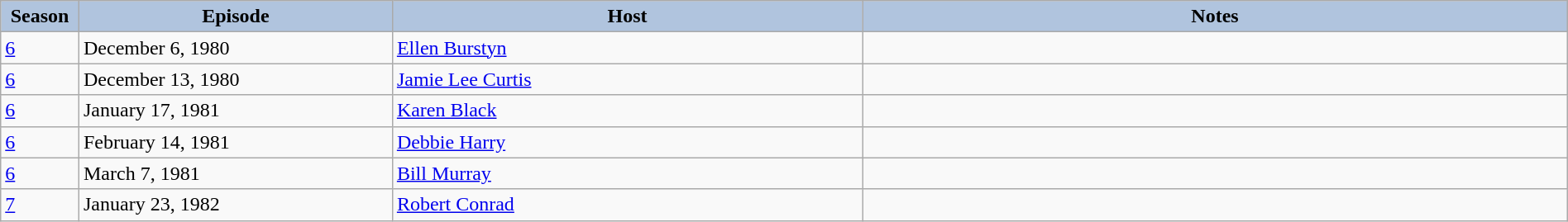<table class="wikitable" style="width:100%;">
<tr>
<th style="background:#B0C4DE;" width="5%">Season</th>
<th style="background:#B0C4DE;" width="20%">Episode</th>
<th style="background:#B0C4DE;" width="30%">Host</th>
<th style="background:#B0C4DE;" width="45%">Notes</th>
</tr>
<tr>
<td><a href='#'>6</a></td>
<td>December 6, 1980</td>
<td><a href='#'>Ellen Burstyn</a></td>
<td></td>
</tr>
<tr>
<td><a href='#'>6</a></td>
<td>December 13, 1980</td>
<td><a href='#'>Jamie Lee Curtis</a></td>
<td></td>
</tr>
<tr>
<td><a href='#'>6</a></td>
<td>January 17, 1981</td>
<td><a href='#'>Karen Black</a></td>
<td></td>
</tr>
<tr>
<td><a href='#'>6</a></td>
<td>February 14, 1981</td>
<td><a href='#'>Debbie Harry</a></td>
<td></td>
</tr>
<tr>
<td><a href='#'>6</a></td>
<td>March 7, 1981</td>
<td><a href='#'>Bill Murray</a></td>
<td></td>
</tr>
<tr>
<td><a href='#'>7</a></td>
<td>January 23, 1982</td>
<td><a href='#'>Robert Conrad</a></td>
<td></td>
</tr>
</table>
